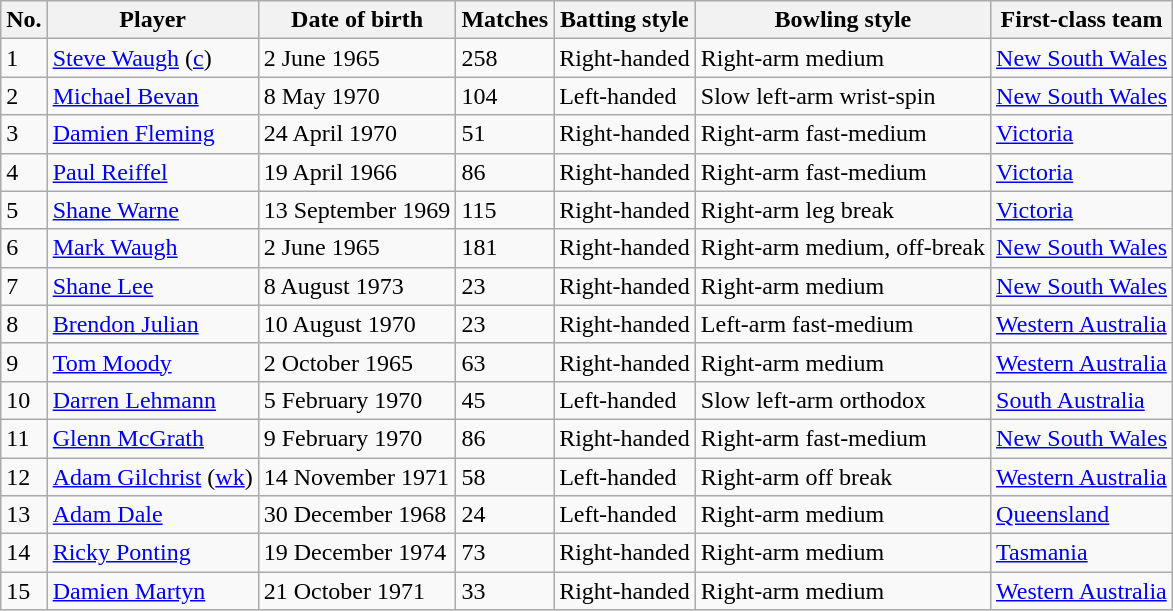<table class="wikitable">
<tr>
<th>No.</th>
<th>Player</th>
<th>Date of birth</th>
<th>Matches</th>
<th>Batting style</th>
<th>Bowling style</th>
<th>First-class team</th>
</tr>
<tr>
<td>1</td>
<td><a href='#'>Steve Waugh</a> (<a href='#'>c</a>)</td>
<td>2 June 1965</td>
<td>258</td>
<td>Right-handed</td>
<td>Right-arm medium</td>
<td><a href='#'>New South Wales</a></td>
</tr>
<tr>
<td>2</td>
<td><a href='#'>Michael Bevan</a></td>
<td>8 May 1970</td>
<td>104</td>
<td>Left-handed</td>
<td>Slow left-arm wrist-spin</td>
<td><a href='#'>New South Wales</a></td>
</tr>
<tr>
<td>3</td>
<td><a href='#'>Damien Fleming</a></td>
<td>24 April 1970</td>
<td>51</td>
<td>Right-handed</td>
<td>Right-arm fast-medium</td>
<td><a href='#'>Victoria</a></td>
</tr>
<tr>
<td>4</td>
<td><a href='#'>Paul Reiffel</a></td>
<td>19 April 1966</td>
<td>86</td>
<td>Right-handed</td>
<td>Right-arm fast-medium</td>
<td><a href='#'>Victoria</a></td>
</tr>
<tr>
<td>5</td>
<td><a href='#'>Shane Warne</a></td>
<td>13 September 1969</td>
<td>115</td>
<td>Right-handed</td>
<td>Right-arm leg break</td>
<td><a href='#'>Victoria</a></td>
</tr>
<tr>
<td>6</td>
<td><a href='#'>Mark Waugh</a></td>
<td>2 June 1965</td>
<td>181</td>
<td>Right-handed</td>
<td>Right-arm medium, off-break</td>
<td><a href='#'>New South Wales</a></td>
</tr>
<tr>
<td>7</td>
<td><a href='#'>Shane Lee</a></td>
<td>8 August 1973</td>
<td>23</td>
<td>Right-handed</td>
<td>Right-arm medium</td>
<td><a href='#'>New South Wales</a></td>
</tr>
<tr>
<td>8</td>
<td><a href='#'>Brendon Julian</a></td>
<td>10 August 1970</td>
<td>23</td>
<td>Right-handed</td>
<td>Left-arm fast-medium</td>
<td><a href='#'>Western Australia</a></td>
</tr>
<tr>
<td>9</td>
<td><a href='#'>Tom Moody</a></td>
<td>2 October 1965</td>
<td>63</td>
<td>Right-handed</td>
<td>Right-arm medium</td>
<td><a href='#'>Western Australia</a></td>
</tr>
<tr>
<td>10</td>
<td><a href='#'>Darren Lehmann</a></td>
<td>5 February 1970</td>
<td>45</td>
<td>Left-handed</td>
<td>Slow left-arm orthodox</td>
<td><a href='#'>South Australia</a></td>
</tr>
<tr>
<td>11</td>
<td><a href='#'>Glenn McGrath</a></td>
<td>9 February 1970</td>
<td>86</td>
<td>Right-handed</td>
<td>Right-arm fast-medium</td>
<td><a href='#'>New South Wales</a></td>
</tr>
<tr>
<td>12</td>
<td><a href='#'>Adam Gilchrist</a> (<a href='#'>wk</a>)</td>
<td>14 November 1971</td>
<td>58</td>
<td>Left-handed</td>
<td>Right-arm off break</td>
<td><a href='#'>Western Australia</a></td>
</tr>
<tr>
<td>13</td>
<td><a href='#'>Adam Dale</a></td>
<td>30 December 1968</td>
<td>24</td>
<td>Left-handed</td>
<td>Right-arm medium</td>
<td><a href='#'>Queensland</a></td>
</tr>
<tr>
<td>14</td>
<td><a href='#'>Ricky Ponting</a></td>
<td>19 December 1974</td>
<td>73</td>
<td>Right-handed</td>
<td>Right-arm medium</td>
<td><a href='#'>Tasmania</a></td>
</tr>
<tr>
<td>15</td>
<td><a href='#'>Damien Martyn</a></td>
<td>21 October 1971</td>
<td>33</td>
<td>Right-handed</td>
<td>Right-arm medium</td>
<td><a href='#'>Western Australia</a></td>
</tr>
</table>
